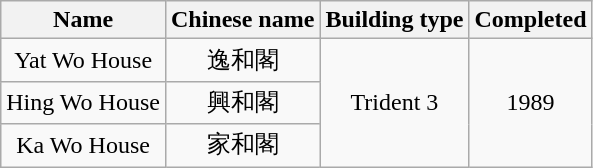<table class="wikitable" style="text-align: center">
<tr>
<th>Name</th>
<th>Chinese name</th>
<th>Building type</th>
<th>Completed</th>
</tr>
<tr>
<td>Yat Wo House</td>
<td>逸和閣</td>
<td rowspan="3">Trident 3</td>
<td rowspan="3">1989</td>
</tr>
<tr>
<td>Hing Wo House</td>
<td>興和閣</td>
</tr>
<tr>
<td>Ka Wo House</td>
<td>家和閣</td>
</tr>
</table>
